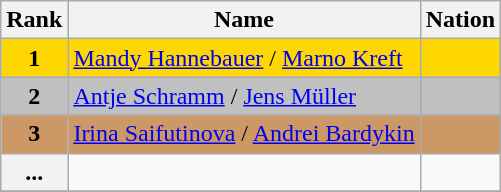<table class="wikitable">
<tr>
<th>Rank</th>
<th>Name</th>
<th>Nation</th>
</tr>
<tr bgcolor="gold">
<td align="center"><strong>1</strong></td>
<td><a href='#'>Mandy Hannebauer</a> / <a href='#'>Marno Kreft</a></td>
<td></td>
</tr>
<tr bgcolor="silver">
<td align="center"><strong>2</strong></td>
<td><a href='#'>Antje Schramm</a> / <a href='#'>Jens Müller</a></td>
<td></td>
</tr>
<tr bgcolor="cc9966">
<td align="center"><strong>3</strong></td>
<td><a href='#'>Irina Saifutinova</a> / <a href='#'>Andrei Bardykin</a></td>
<td></td>
</tr>
<tr>
<th>...</th>
<td></td>
<td></td>
</tr>
<tr>
</tr>
</table>
